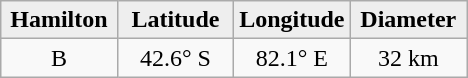<table class="wikitable">
<tr>
<th width="25%" style="background:#eeeeee;">Hamilton</th>
<th width="25%" style="background:#eeeeee;">Latitude</th>
<th width="25%" style="background:#eeeeee;">Longitude</th>
<th width="25%" style="background:#eeeeee;">Diameter</th>
</tr>
<tr>
<td align="center">B</td>
<td align="center">42.6° S</td>
<td align="center">82.1° E</td>
<td align="center">32 km</td>
</tr>
</table>
